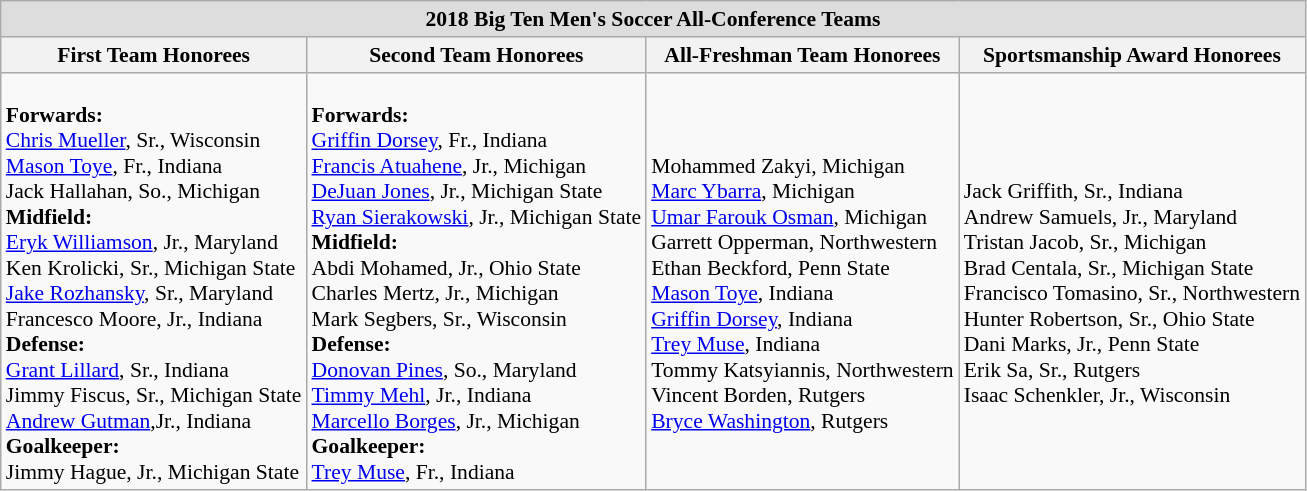<table class="wikitable" style="white-space:nowrap; font-size:90%;">
<tr>
<td colspan="7" style="text-align:center; background:#ddd;"><strong>2018 Big Ten Men's Soccer All-Conference Teams</strong></td>
</tr>
<tr>
<th>First Team Honorees</th>
<th>Second Team Honorees</th>
<th>All-Freshman Team Honorees</th>
<th>Sportsmanship Award Honorees</th>
</tr>
<tr>
<td><br><strong>Forwards:</strong><br>
<a href='#'>Chris Mueller</a>, Sr., Wisconsin<br>
<a href='#'>Mason Toye</a>, Fr., Indiana<br>
Jack Hallahan, So., Michigan<br><strong>Midfield:</strong><br>
<a href='#'>Eryk Williamson</a>, Jr., Maryland<br>
Ken Krolicki, Sr., Michigan State<br>
<a href='#'>Jake Rozhansky</a>, Sr., Maryland<br>
Francesco Moore, Jr., Indiana<br><strong>Defense:</strong><br>  
<a href='#'>Grant Lillard</a>, Sr., Indiana<br>
Jimmy Fiscus, Sr., Michigan State<br>
<a href='#'>Andrew Gutman</a>,Jr., Indiana<br><strong>Goalkeeper:</strong><br> 
Jimmy Hague, Jr., Michigan State</td>
<td><br><strong>Forwards:</strong><br>        
<a href='#'>Griffin Dorsey</a>, Fr., Indiana<br>
<a href='#'>Francis Atuahene</a>, Jr., Michigan<br>
<a href='#'>DeJuan Jones</a>, Jr., Michigan State<br>
<a href='#'>Ryan Sierakowski</a>, Jr., Michigan State<br><strong>Midfield:</strong><br>         
Abdi Mohamed, Jr., Ohio State<br>         
Charles Mertz, Jr., Michigan<br>
Mark Segbers, Sr., Wisconsin<br><strong>Defense:</strong><br>         
<a href='#'>Donovan Pines</a>, So., Maryland<br>
<a href='#'>Timmy Mehl</a>, Jr., Indiana<br>
<a href='#'>Marcello Borges</a>, Jr., Michigan<br><strong>Goalkeeper:</strong><br>    
<a href='#'>Trey Muse</a>, Fr., Indiana</td>
<td><br>Mohammed Zakyi, Michigan<br>
<a href='#'>Marc Ybarra</a>, Michigan<br>
<a href='#'>Umar Farouk Osman</a>, Michigan<br>
Garrett Opperman, Northwestern<br>
Ethan Beckford, Penn State<br>
<a href='#'>Mason Toye</a>, Indiana<br>
<a href='#'>Griffin Dorsey</a>, Indiana<br>
<a href='#'>Trey Muse</a>, Indiana<br>
Tommy Katsyiannis, Northwestern<br>
Vincent Borden, Rutgers<br>
<a href='#'>Bryce Washington</a>, Rutgers</td>
<td><br>Jack Griffith, Sr., Indiana<br> 
Andrew Samuels, Jr., Maryland<br>
Tristan Jacob, Sr., Michigan<br>
Brad Centala, Sr., Michigan State<br>
Francisco Tomasino, Sr., Northwestern<br>
Hunter Robertson, Sr., Ohio State<br>
Dani Marks, Jr., Penn State<br>
Erik Sa, Sr., Rutgers<br>
Isaac Schenkler, Jr., Wisconsin</td>
</tr>
</table>
